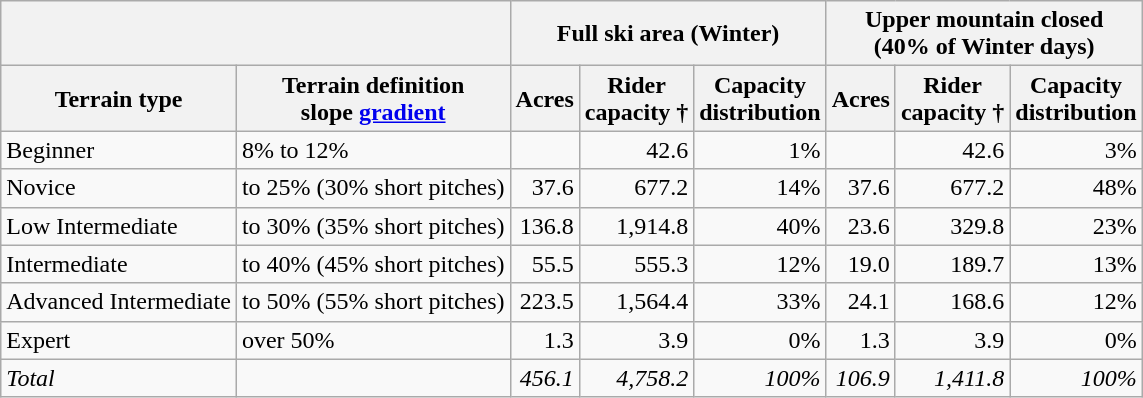<table border="0" cellpadding="0" cellspacing="0">
<tr>
<td><br><table class="wikitable" style="text-align: right;">
<tr>
<th colspan=2> </th>
<th colspan=3>Full ski area (Winter)</th>
<th colspan = 3>Upper mountain closed<br>(40% of Winter days)</th>
</tr>
<tr>
<th>Terrain type</th>
<th>Terrain definition<br>slope <a href='#'>gradient</a></th>
<th>Acres</th>
<th>Rider<br>capacity †</th>
<th>Capacity<br>distribution</th>
<th>Acres</th>
<th>Rider<br>capacity †</th>
<th>Capacity<br>distribution</th>
</tr>
<tr>
<td style="text-align: left;">Beginner</td>
<td style="text-align: left;">8% to 12%</td>
<td></td>
<td>42.6</td>
<td>1%</td>
<td></td>
<td>42.6</td>
<td>3%</td>
</tr>
<tr>
<td style="text-align: left;">Novice</td>
<td style="text-align: left;">to 25% (30% short pitches)</td>
<td>37.6</td>
<td>677.2</td>
<td>14%</td>
<td>37.6</td>
<td>677.2</td>
<td>48%</td>
</tr>
<tr>
<td style="text-align: left;">Low Intermediate</td>
<td style="text-align: left;">to 30% (35% short pitches)</td>
<td>136.8</td>
<td>1,914.8</td>
<td>40%</td>
<td>23.6</td>
<td>329.8</td>
<td>23%</td>
</tr>
<tr>
<td style="text-align: left;">Intermediate</td>
<td style="text-align: left;">to 40% (45% short pitches)</td>
<td>55.5</td>
<td>555.3</td>
<td>12%</td>
<td>19.0</td>
<td>189.7</td>
<td>13%</td>
</tr>
<tr>
<td style="text-align: left;">Advanced Intermediate</td>
<td style="text-align: left;">to 50% (55% short pitches)</td>
<td>223.5</td>
<td>1,564.4</td>
<td>33%</td>
<td>24.1</td>
<td>168.6</td>
<td>12%</td>
</tr>
<tr>
<td style="text-align: left;">Expert</td>
<td style="text-align: left;">over 50%</td>
<td>1.3</td>
<td>3.9</td>
<td>0%</td>
<td>1.3</td>
<td>3.9</td>
<td>0%</td>
</tr>
<tr>
<td style="text-align: left;"><em>Total</em></td>
<td> </td>
<td><em>456.1</em></td>
<td><em>4,758.2</em></td>
<td><em>100%</em></td>
<td><em>106.9</em></td>
<td><em>1,411.8</em></td>
<td><em>100%</em></td>
</tr>
</table>
</td>
<td valign="top"></td>
</tr>
</table>
